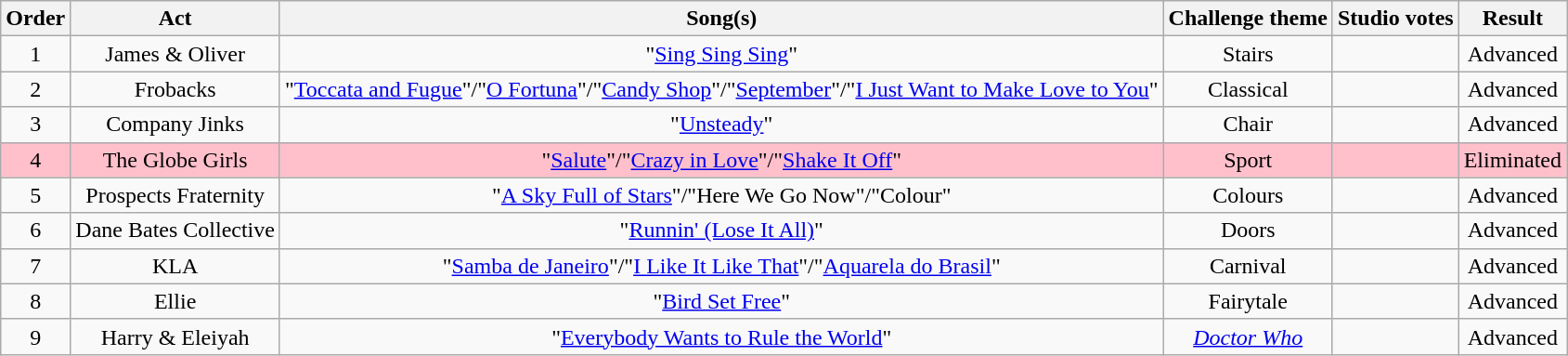<table class="wikitable sortable collapsed" style="text-align:center; background:#cc">
<tr>
<th>Order</th>
<th>Act</th>
<th>Song(s)</th>
<th>Challenge theme</th>
<th>Studio votes</th>
<th>Result</th>
</tr>
<tr>
<td>1</td>
<td>James & Oliver</td>
<td>"<a href='#'>Sing Sing Sing</a>"</td>
<td>Stairs</td>
<td></td>
<td>Advanced</td>
</tr>
<tr>
<td>2</td>
<td>Frobacks</td>
<td>"<a href='#'>Toccata and Fugue</a>"/"<a href='#'>O Fortuna</a>"/"<a href='#'>Candy Shop</a>"/"<a href='#'>September</a>"/"<a href='#'>I Just Want to Make Love to You</a>"</td>
<td>Classical</td>
<td></td>
<td>Advanced</td>
</tr>
<tr>
<td>3</td>
<td>Company Jinks</td>
<td>"<a href='#'>Unsteady</a>"</td>
<td>Chair</td>
<td></td>
<td>Advanced</td>
</tr>
<tr style="background:pink;">
<td>4</td>
<td>The Globe Girls</td>
<td>"<a href='#'>Salute</a>"/"<a href='#'>Crazy in Love</a>"/"<a href='#'>Shake It Off</a>"</td>
<td>Sport</td>
<td></td>
<td>Eliminated</td>
</tr>
<tr>
<td>5</td>
<td>Prospects Fraternity</td>
<td>"<a href='#'>A Sky Full of Stars</a>"/"Here We Go Now"/"Colour"</td>
<td>Colours</td>
<td></td>
<td>Advanced</td>
</tr>
<tr>
<td>6</td>
<td>Dane Bates Collective</td>
<td>"<a href='#'>Runnin' (Lose It All)</a>"</td>
<td>Doors</td>
<td></td>
<td>Advanced</td>
</tr>
<tr>
<td>7</td>
<td>KLA</td>
<td>"<a href='#'>Samba de Janeiro</a>"/"<a href='#'>I Like It Like That</a>"/"<a href='#'>Aquarela do Brasil</a>"</td>
<td>Carnival</td>
<td></td>
<td>Advanced</td>
</tr>
<tr>
<td>8</td>
<td>Ellie</td>
<td>"<a href='#'>Bird Set Free</a>"</td>
<td>Fairytale</td>
<td></td>
<td>Advanced</td>
</tr>
<tr>
<td>9</td>
<td>Harry & Eleiyah</td>
<td>"<a href='#'>Everybody Wants to Rule the World</a>"</td>
<td><em><a href='#'>Doctor Who</a></em></td>
<td></td>
<td>Advanced</td>
</tr>
</table>
